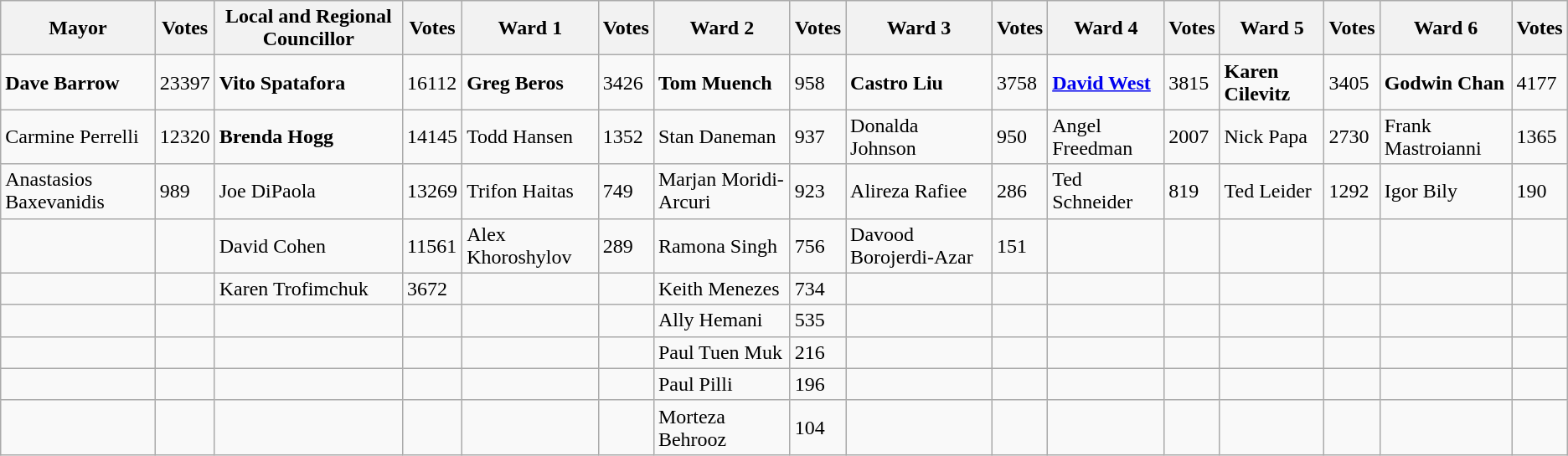<table class="wikitable">
<tr>
<th>Mayor</th>
<th>Votes</th>
<th>Local and Regional Councillor</th>
<th>Votes</th>
<th>Ward 1</th>
<th>Votes</th>
<th>Ward 2</th>
<th>Votes</th>
<th>Ward 3</th>
<th>Votes</th>
<th>Ward 4</th>
<th>Votes</th>
<th>Ward 5</th>
<th>Votes</th>
<th>Ward 6</th>
<th>Votes</th>
</tr>
<tr>
<td><strong>Dave Barrow</strong></td>
<td>23397</td>
<td><strong>Vito Spatafora</strong></td>
<td>16112</td>
<td><strong>Greg Beros</strong></td>
<td>3426</td>
<td><strong>Tom Muench</strong></td>
<td>958</td>
<td><strong>Castro Liu</strong></td>
<td>3758</td>
<td><strong><a href='#'>David West</a></strong></td>
<td>3815</td>
<td><strong>Karen Cilevitz</strong></td>
<td>3405</td>
<td><strong>Godwin Chan</strong></td>
<td>4177</td>
</tr>
<tr>
<td>Carmine Perrelli</td>
<td>12320</td>
<td><strong>Brenda Hogg</strong></td>
<td>14145</td>
<td>Todd Hansen</td>
<td>1352</td>
<td>Stan Daneman</td>
<td>937</td>
<td>Donalda Johnson</td>
<td>950</td>
<td>Angel Freedman</td>
<td>2007</td>
<td>Nick Papa</td>
<td>2730</td>
<td>Frank Mastroianni</td>
<td>1365</td>
</tr>
<tr>
<td>Anastasios Baxevanidis</td>
<td>989</td>
<td>Joe DiPaola</td>
<td>13269</td>
<td>Trifon Haitas</td>
<td>749</td>
<td>Marjan Moridi-Arcuri</td>
<td>923</td>
<td>Alireza Rafiee</td>
<td>286</td>
<td>Ted Schneider</td>
<td>819</td>
<td>Ted Leider</td>
<td>1292</td>
<td>Igor Bily</td>
<td>190</td>
</tr>
<tr>
<td></td>
<td></td>
<td>David Cohen</td>
<td>11561</td>
<td>Alex Khoroshylov</td>
<td>289</td>
<td>Ramona Singh</td>
<td>756</td>
<td>Davood Borojerdi-Azar</td>
<td>151</td>
<td></td>
<td></td>
<td></td>
<td></td>
<td></td>
<td></td>
</tr>
<tr>
<td></td>
<td></td>
<td>Karen Trofimchuk</td>
<td>3672</td>
<td></td>
<td></td>
<td>Keith Menezes</td>
<td>734</td>
<td></td>
<td></td>
<td></td>
<td></td>
<td></td>
<td></td>
<td></td>
<td></td>
</tr>
<tr>
<td></td>
<td></td>
<td></td>
<td></td>
<td></td>
<td></td>
<td>Ally Hemani</td>
<td>535</td>
<td></td>
<td></td>
<td></td>
<td></td>
<td></td>
<td></td>
<td></td>
<td></td>
</tr>
<tr>
<td></td>
<td></td>
<td></td>
<td></td>
<td></td>
<td></td>
<td>Paul Tuen Muk</td>
<td>216</td>
<td></td>
<td></td>
<td></td>
<td></td>
<td></td>
<td></td>
<td></td>
<td></td>
</tr>
<tr>
<td></td>
<td></td>
<td></td>
<td></td>
<td></td>
<td></td>
<td>Paul Pilli</td>
<td>196</td>
<td></td>
<td></td>
<td></td>
<td></td>
<td></td>
<td></td>
<td></td>
<td></td>
</tr>
<tr>
<td></td>
<td></td>
<td></td>
<td></td>
<td></td>
<td></td>
<td>Morteza Behrooz</td>
<td>104</td>
<td></td>
<td></td>
<td></td>
<td></td>
<td></td>
<td></td>
<td></td>
<td></td>
</tr>
</table>
